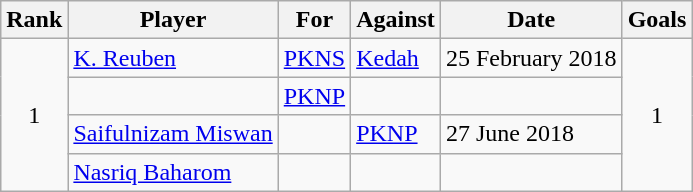<table class="wikitable">
<tr>
<th>Rank</th>
<th>Player</th>
<th>For</th>
<th>Against</th>
<th>Date</th>
<th>Goals</th>
</tr>
<tr>
<td rowspan="4" style="text-align:center">1</td>
<td> <a href='#'>K. Reuben</a></td>
<td><a href='#'>PKNS</a></td>
<td><a href='#'>Kedah</a></td>
<td>25 February 2018</td>
<td rowspan="4" style="text-align:center">1</td>
</tr>
<tr>
<td></td>
<td><a href='#'>PKNP</a></td>
<td></td>
<td></td>
</tr>
<tr>
<td> <a href='#'>Saifulnizam Miswan</a></td>
<td></td>
<td><a href='#'>PKNP</a></td>
<td>27 June 2018</td>
</tr>
<tr>
<td> <a href='#'>Nasriq Baharom</a></td>
<td></td>
<td></td>
<td></td>
</tr>
</table>
